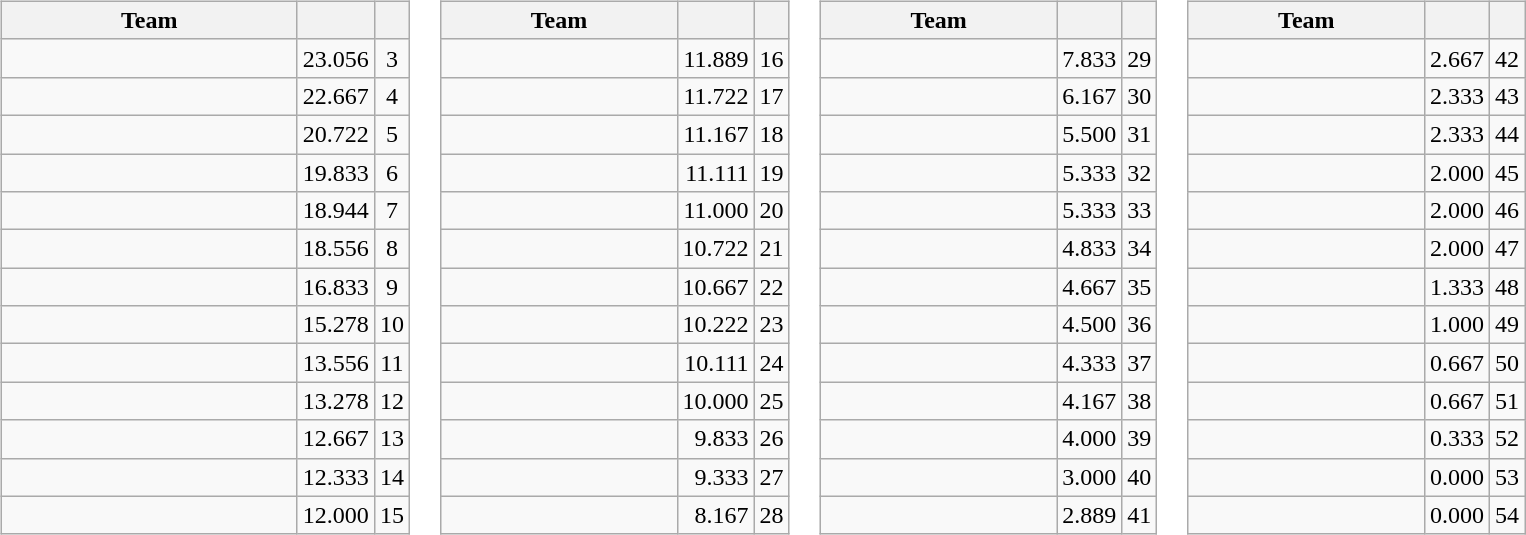<table>
<tr valign=top>
<td><br><table class="wikitable">
<tr>
<th width=190>Team</th>
<th></th>
<th></th>
</tr>
<tr>
<td></td>
<td align=right>23.056</td>
<td align=center>3</td>
</tr>
<tr>
<td></td>
<td align=right>22.667</td>
<td align=center>4</td>
</tr>
<tr>
<td></td>
<td align=right>20.722</td>
<td align=center>5</td>
</tr>
<tr>
<td></td>
<td align=right>19.833</td>
<td align=center>6</td>
</tr>
<tr>
<td></td>
<td align=right>18.944</td>
<td align=center>7</td>
</tr>
<tr>
<td></td>
<td align=right>18.556</td>
<td align=center>8</td>
</tr>
<tr>
<td></td>
<td align=right>16.833</td>
<td align=center>9</td>
</tr>
<tr>
<td></td>
<td align=right>15.278</td>
<td align=center>10</td>
</tr>
<tr>
<td></td>
<td align=right>13.556</td>
<td align=center>11</td>
</tr>
<tr>
<td></td>
<td align=right>13.278</td>
<td align=center>12</td>
</tr>
<tr>
<td></td>
<td align=right>12.667</td>
<td align=center>13</td>
</tr>
<tr>
<td></td>
<td align=right>12.333</td>
<td align=center>14</td>
</tr>
<tr>
<td></td>
<td align=right>12.000</td>
<td align=center>15</td>
</tr>
</table>
</td>
<td><br><table class="wikitable">
<tr>
<th width=150>Team</th>
<th></th>
<th></th>
</tr>
<tr>
<td></td>
<td align=right>11.889</td>
<td align=center>16</td>
</tr>
<tr>
<td></td>
<td align=right>11.722</td>
<td align=center>17</td>
</tr>
<tr>
<td></td>
<td align=right>11.167</td>
<td align=center>18</td>
</tr>
<tr>
<td></td>
<td align=right>11.111</td>
<td align=center>19</td>
</tr>
<tr>
<td></td>
<td align=right>11.000</td>
<td align=center>20</td>
</tr>
<tr>
<td></td>
<td align=right>10.722</td>
<td align=center>21</td>
</tr>
<tr>
<td></td>
<td align=right>10.667</td>
<td align=center>22</td>
</tr>
<tr>
<td></td>
<td align=right>10.222</td>
<td align=center>23</td>
</tr>
<tr>
<td></td>
<td align=right>10.111</td>
<td align=center>24</td>
</tr>
<tr>
<td></td>
<td align=right>10.000</td>
<td align=center>25</td>
</tr>
<tr>
<td></td>
<td align=right>9.833</td>
<td align=center>26</td>
</tr>
<tr>
<td></td>
<td align=right>9.333</td>
<td align=center>27</td>
</tr>
<tr>
<td></td>
<td align=right>8.167</td>
<td align=center>28</td>
</tr>
</table>
</td>
<td><br><table class="wikitable">
<tr>
<th width=150>Team</th>
<th></th>
<th></th>
</tr>
<tr>
<td></td>
<td align=right>7.833</td>
<td align=center>29</td>
</tr>
<tr>
<td></td>
<td align=right>6.167</td>
<td align=center>30</td>
</tr>
<tr>
<td></td>
<td align=right>5.500</td>
<td align=center>31</td>
</tr>
<tr>
<td></td>
<td align=right>5.333</td>
<td align=center>32</td>
</tr>
<tr>
<td></td>
<td align=right>5.333</td>
<td align=center>33</td>
</tr>
<tr>
<td></td>
<td align=right>4.833</td>
<td align=center>34</td>
</tr>
<tr>
<td></td>
<td align=right>4.667</td>
<td align=center>35</td>
</tr>
<tr>
<td></td>
<td align=right>4.500</td>
<td align=center>36</td>
</tr>
<tr>
<td></td>
<td align=right>4.333</td>
<td align=center>37</td>
</tr>
<tr>
<td></td>
<td align=right>4.167</td>
<td align=center>38</td>
</tr>
<tr>
<td></td>
<td align=right>4.000</td>
<td align=center>39</td>
</tr>
<tr>
<td></td>
<td align=right>3.000</td>
<td align=center>40</td>
</tr>
<tr>
<td></td>
<td align=right>2.889</td>
<td align=center>41</td>
</tr>
</table>
</td>
<td><br><table class="wikitable">
<tr>
<th width=150>Team</th>
<th></th>
<th></th>
</tr>
<tr>
<td></td>
<td align=right>2.667</td>
<td align=center>42</td>
</tr>
<tr>
<td></td>
<td align=right>2.333</td>
<td align=center>43</td>
</tr>
<tr>
<td></td>
<td align=right>2.333</td>
<td align=center>44</td>
</tr>
<tr>
<td></td>
<td align=right>2.000</td>
<td align=center>45</td>
</tr>
<tr>
<td></td>
<td align=right>2.000</td>
<td align=center>46</td>
</tr>
<tr>
<td></td>
<td align=right>2.000</td>
<td align=center>47</td>
</tr>
<tr>
<td></td>
<td align=right>1.333</td>
<td align=center>48</td>
</tr>
<tr>
<td></td>
<td align=right>1.000</td>
<td align=center>49</td>
</tr>
<tr>
<td></td>
<td align=right>0.667</td>
<td align=center>50</td>
</tr>
<tr>
<td></td>
<td align=right>0.667</td>
<td align=center>51</td>
</tr>
<tr>
<td></td>
<td align=right>0.333</td>
<td align=center>52</td>
</tr>
<tr>
<td></td>
<td align=right>0.000</td>
<td align=center>53</td>
</tr>
<tr>
<td></td>
<td align=right>0.000</td>
<td align=center>54</td>
</tr>
</table>
</td>
</tr>
</table>
